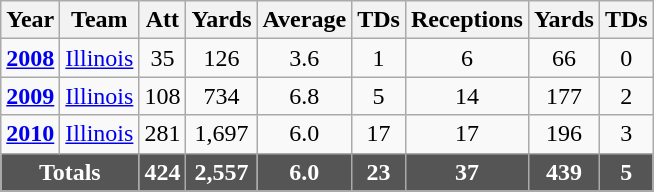<table class="wikitable" style="text-align:center;">
<tr>
<th>Year</th>
<th>Team</th>
<th>Att</th>
<th>Yards</th>
<th>Average</th>
<th>TDs</th>
<th>Receptions</th>
<th>Yards</th>
<th>TDs</th>
</tr>
<tr>
<td><strong><a href='#'>2008</a></strong></td>
<td><a href='#'>Illinois</a></td>
<td>35</td>
<td>126</td>
<td>3.6</td>
<td>1</td>
<td>6</td>
<td>66</td>
<td>0</td>
</tr>
<tr>
<td><strong><a href='#'>2009</a></strong></td>
<td><a href='#'>Illinois</a></td>
<td>108</td>
<td>734</td>
<td>6.8</td>
<td>5</td>
<td>14</td>
<td>177</td>
<td>2</td>
</tr>
<tr>
<td><strong><a href='#'>2010</a></strong></td>
<td><a href='#'>Illinois</a></td>
<td>281</td>
<td>1,697</td>
<td>6.0</td>
<td>17</td>
<td>17</td>
<td>196</td>
<td>3</td>
</tr>
<tr style="background:#555555;font-weight:bold;color:white;">
<td colspan=2>Totals</td>
<td>424</td>
<td>2,557</td>
<td>6.0</td>
<td>23</td>
<td>37</td>
<td>439</td>
<td>5</td>
</tr>
<tr style="background:#555555;font-weight:bold;color:white;">
</tr>
</table>
